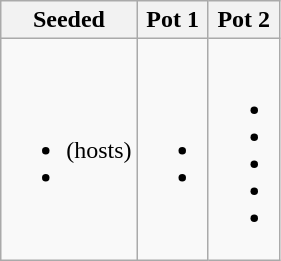<table class="wikitable">
<tr>
<th rowspan=1>Seeded</th>
<th rowspan=1>Pot 1</th>
<th rowspan=1>Pot 2</th>
</tr>
<tr>
<td><br><ul><li> (hosts)</li><li></li></ul></td>
<td><br><ul><li></li><li></li></ul></td>
<td><br><ul><li></li><li></li><li></li><li></li><li></li></ul></td>
</tr>
</table>
